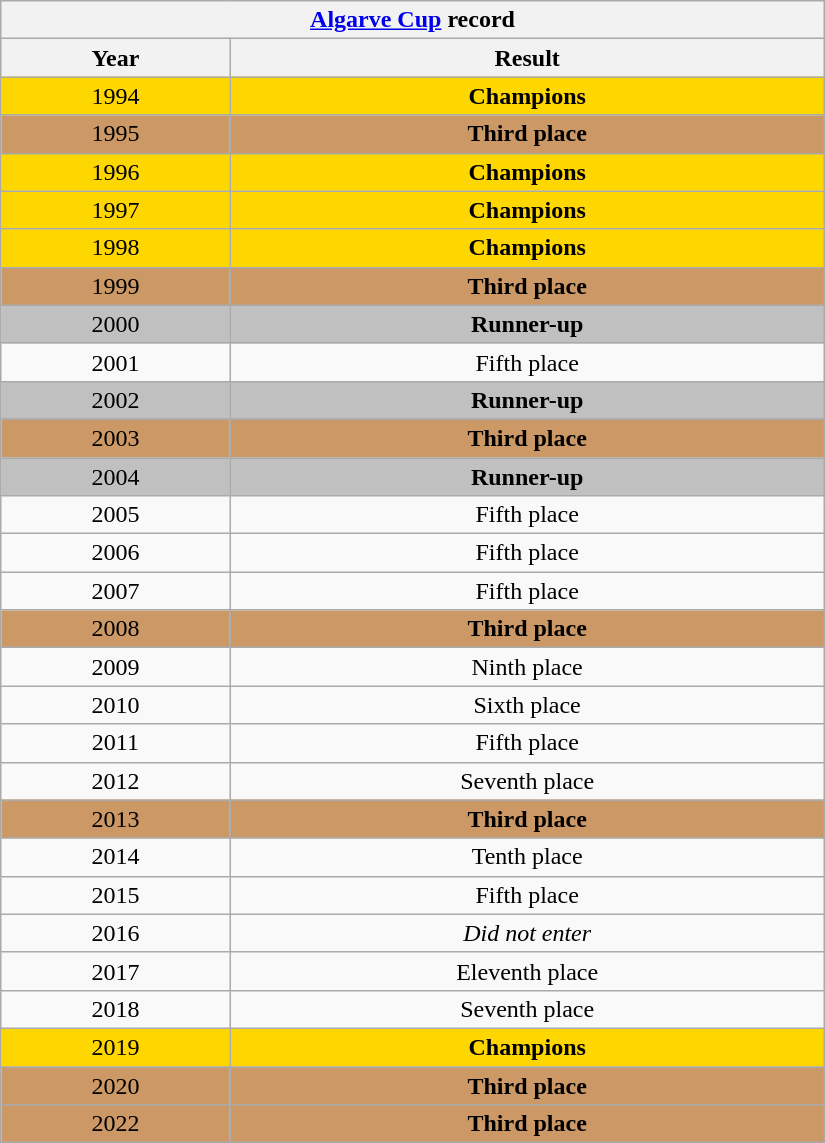<table class="wikitable sortable" style="text-align:center; width:550px;">
<tr>
<th colspan=8><a href='#'>Algarve Cup</a> record</th>
</tr>
<tr>
<th data-sort-type="number">Year</th>
<th data-sort-type="number">Result</th>
</tr>
<tr bgcolor=gold>
<td> 1994</td>
<td><strong>Champions</strong></td>
</tr>
<tr bgcolor=#cc9966>
<td> 1995</td>
<td><strong>Third place</strong></td>
</tr>
<tr bgcolor=gold>
<td> 1996</td>
<td><strong>Champions</strong></td>
</tr>
<tr bgcolor=gold>
<td> 1997</td>
<td><strong>Champions</strong></td>
</tr>
<tr bgcolor=gold>
<td> 1998</td>
<td><strong>Champions</strong></td>
</tr>
<tr bgcolor=#cc9966>
<td> 1999</td>
<td><strong>Third place</strong></td>
</tr>
<tr bgcolor=silver>
<td> 2000</td>
<td><strong>Runner-up</strong></td>
</tr>
<tr>
<td> 2001</td>
<td>Fifth place</td>
</tr>
<tr bgcolor=silver>
<td> 2002</td>
<td><strong>Runner-up</strong></td>
</tr>
<tr>
</tr>
<tr bgcolor=#cc9966>
<td> 2003</td>
<td><strong>Third place</strong></td>
</tr>
<tr bgcolor=silver>
<td> 2004</td>
<td><strong>Runner-up</strong></td>
</tr>
<tr>
<td> 2005</td>
<td>Fifth place</td>
</tr>
<tr>
<td> 2006</td>
<td>Fifth place</td>
</tr>
<tr>
<td> 2007</td>
<td>Fifth place</td>
</tr>
<tr bgcolor=#cc9966>
<td> 2008</td>
<td><strong>Third place</strong></td>
</tr>
<tr>
<td> 2009</td>
<td>Ninth place</td>
</tr>
<tr>
<td> 2010</td>
<td>Sixth place</td>
</tr>
<tr>
<td> 2011</td>
<td>Fifth place</td>
</tr>
<tr>
<td> 2012</td>
<td>Seventh place</td>
</tr>
<tr bgcolor=#cc9966>
<td> 2013</td>
<td><strong>Third place</strong></td>
</tr>
<tr>
<td> 2014</td>
<td>Tenth place</td>
</tr>
<tr>
<td> 2015</td>
<td>Fifth place</td>
</tr>
<tr>
<td> 2016</td>
<td colspan=7><em>Did not enter</em></td>
</tr>
<tr>
<td> 2017</td>
<td>Eleventh place</td>
</tr>
<tr>
<td> 2018</td>
<td>Seventh place</td>
</tr>
<tr bgcolor=gold>
<td> 2019</td>
<td><strong>Champions</strong></td>
</tr>
<tr bgcolor=#cc9966>
<td> 2020</td>
<td><strong>Third place</strong></td>
</tr>
<tr bgcolor=#cc9966>
<td> 2022</td>
<td><strong>Third place</strong></td>
</tr>
</table>
